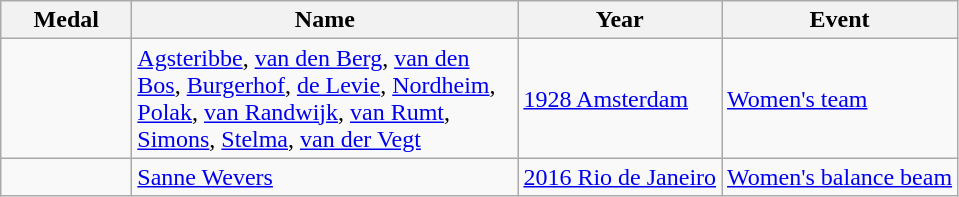<table class="wikitable sortable">
<tr>
<th style="width:5em;">Medal</th>
<th width=250>Name</th>
<th>Year</th>
<th>Event</th>
</tr>
<tr>
<td></td>
<td><a href='#'>Agsteribbe</a>, <a href='#'>van den Berg</a>, <a href='#'>van den Bos</a>, <a href='#'>Burgerhof</a>, <a href='#'>de Levie</a>, <a href='#'>Nordheim</a>, <a href='#'>Polak</a>, <a href='#'>van Randwijk</a>, <a href='#'>van Rumt</a>, <a href='#'>Simons</a>, <a href='#'>Stelma</a>, <a href='#'>van der Vegt</a></td>
<td rowspan="1"> <a href='#'>1928 Amsterdam</a></td>
<td><a href='#'>Women's team</a></td>
</tr>
<tr>
<td></td>
<td><a href='#'>Sanne Wevers</a></td>
<td rowspan="1"> <a href='#'>2016 Rio de Janeiro</a></td>
<td><a href='#'>Women's balance beam</a></td>
</tr>
</table>
